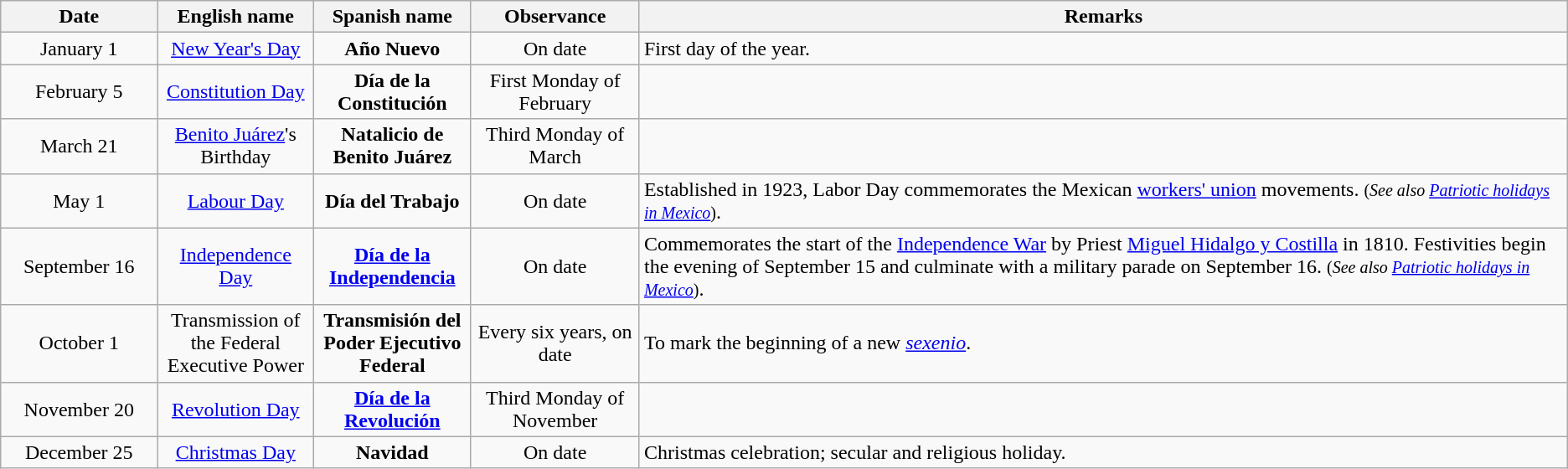<table class=wikitable>
<tr Feliz Navidad>
<th>Date</th>
<th>English name</th>
<th>Spanish name</th>
<th>Observance</th>
<th>Remarks</th>
</tr>
<tr>
<td width="10%" align="center">January 1</td>
<td width="10%" align="center"><a href='#'>New Year's Day</a></td>
<td width="10%" align="center"><strong>Año Nuevo</strong></td>
<td align="center">On date</td>
<td>First day of the year.</td>
</tr>
<tr>
<td width="10%" align="center">February 5</td>
<td width="10%" align="center"><a href='#'>Constitution Day</a></td>
<td width="10%" align="center"><strong>Día de la Constitución</strong></td>
<td align="center">First Monday of February</td>
<td></td>
</tr>
<tr>
<td width="10%" align="center">March 21</td>
<td width="10%" align="center"><a href='#'>Benito Juárez</a>'s Birthday</td>
<td width="10%" align="center"><strong>Natalicio de Benito Juárez</strong></td>
<td align="center">Third Monday of March</td>
<td></td>
</tr>
<tr>
<td width="10%" align="center">May 1</td>
<td width="10%" align="center"><a href='#'>Labour Day</a></td>
<td width="10%" align="center"><strong>Día del Trabajo</strong></td>
<td align="center">On date</td>
<td>Established in 1923, Labor Day commemorates the Mexican <a href='#'>workers' union</a> movements. <small>(<em>See also <a href='#'>Patriotic holidays in Mexico</a></em>)</small>.</td>
</tr>
<tr>
<td width="10%" align="center">September 16</td>
<td width="10%" align="center"><a href='#'>Independence Day</a></td>
<td width="10%" align="center"><strong><a href='#'>Día de la Independencia</a></strong></td>
<td align="center">On date</td>
<td>Commemorates the start of the <a href='#'>Independence War</a> by Priest <a href='#'>Miguel Hidalgo y Costilla</a> in 1810. Festivities begin the evening of September 15 and culminate with a military parade on September 16. <small>(<em>See also <a href='#'>Patriotic holidays in Mexico</a></em>)</small>.</td>
</tr>
<tr>
<td width="10%" align="center">October 1</td>
<td width="10%" align="center">Transmission of the Federal Executive Power</td>
<td width="10%" align="center"><strong>Transmisión del Poder Ejecutivo Federal</strong></td>
<td align="center">Every six years, on date</td>
<td>To mark the beginning of a new <em><a href='#'>sexenio</a></em>.</td>
</tr>
<tr>
<td width="10%" align="center">November 20</td>
<td width="10%" align="center"><a href='#'>Revolution Day</a></td>
<td width="10%" align="center"><strong><a href='#'>Día de la Revolución</a></strong></td>
<td align="center">Third Monday of November</td>
<td></td>
</tr>
<tr>
<td width="10%" align="center">December 25</td>
<td width="10%" align="center"><a href='#'>Christmas Day</a></td>
<td width="10%" align="center"><strong>Navidad</strong></td>
<td align="center">On date</td>
<td>Christmas celebration; secular and religious holiday.</td>
</tr>
</table>
